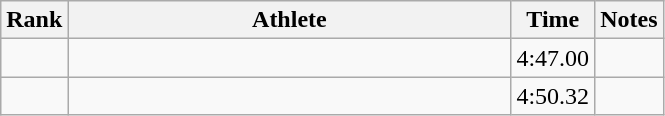<table class="wikitable" style="text-align:center">
<tr>
<th>Rank</th>
<th Style="width:18em">Athlete</th>
<th>Time</th>
<th>Notes</th>
</tr>
<tr>
<td></td>
<td style="text-align:left"></td>
<td>4:47.00</td>
<td></td>
</tr>
<tr>
<td></td>
<td style="text-align:left"></td>
<td>4:50.32</td>
<td></td>
</tr>
</table>
